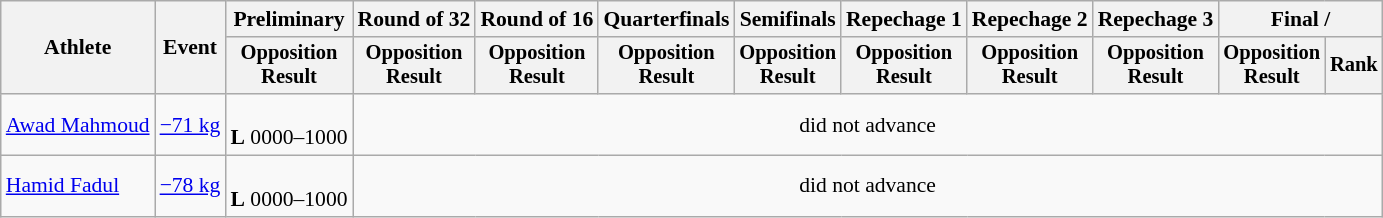<table class="wikitable" style="font-size:90%">
<tr>
<th rowspan="2">Athlete</th>
<th rowspan="2">Event</th>
<th>Preliminary</th>
<th>Round of 32</th>
<th>Round of 16</th>
<th>Quarterfinals</th>
<th>Semifinals</th>
<th>Repechage 1</th>
<th>Repechage 2</th>
<th>Repechage 3</th>
<th colspan=2>Final / </th>
</tr>
<tr style="font-size:95%">
<th>Opposition<br>Result</th>
<th>Opposition<br>Result</th>
<th>Opposition<br>Result</th>
<th>Opposition<br>Result</th>
<th>Opposition<br>Result</th>
<th>Opposition<br>Result</th>
<th>Opposition<br>Result</th>
<th>Opposition<br>Result</th>
<th>Opposition<br>Result</th>
<th>Rank</th>
</tr>
<tr align=center>
<td align=left><a href='#'>Awad Mahmoud</a></td>
<td align=left><a href='#'>−71 kg</a></td>
<td><br><strong>L</strong> 0000–1000</td>
<td colspan=9>did not advance</td>
</tr>
<tr align=center>
<td align=left><a href='#'>Hamid Fadul</a></td>
<td align=left><a href='#'>−78 kg</a></td>
<td><br><strong>L</strong> 0000–1000</td>
<td colspan=9>did not advance</td>
</tr>
</table>
